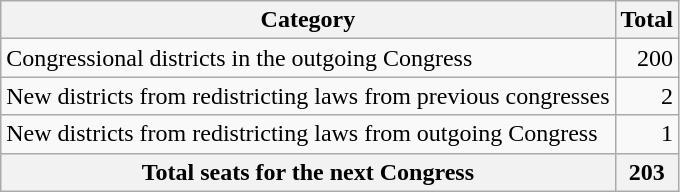<table class="wikitable">
<tr>
<th>Category</th>
<th>Total</th>
</tr>
<tr>
<td>Congressional districts in the outgoing Congress</td>
<td align="right">200</td>
</tr>
<tr>
<td>New districts from redistricting laws from previous congresses</td>
<td align="right">2</td>
</tr>
<tr>
<td>New districts from redistricting laws from outgoing Congress</td>
<td align="right">1</td>
</tr>
<tr>
<th>Total seats for the next Congress</th>
<th align="right">203</th>
</tr>
</table>
